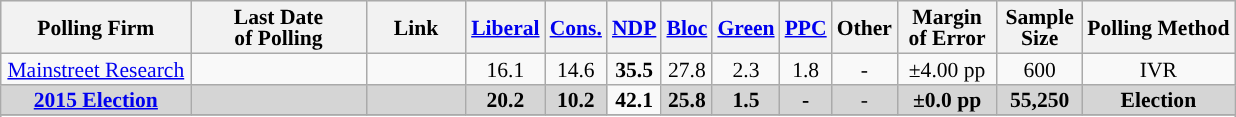<table class="wikitable sortable" style="text-align:center;font-size:90%;line-height:14px;">
<tr style="background:#e9e9e9;">
<th style="width:120px">Polling Firm</th>
<th style="width:110px">Last Date<br>of Polling</th>
<th style="width:60px" class="unsortable">Link</th>
<th style="background-color:"><strong><a href='#'>Liberal</a></strong></th>
<th style="background-color:"><strong><a href='#'>Cons.</a></strong></th>
<th style="background-color:"><strong><a href='#'>NDP</a></strong></th>
<th style="background-color:"><strong><a href='#'>Bloc</a></strong></th>
<th style="background-color:"><strong><a href='#'>Green</a></strong></th>
<th style="background-color:"><strong><a href='#'>PPC</a></strong></th>
<th style="background-color:"><strong>Other</strong></th>
<th style="width:60px;" class="unsortable">Margin<br>of Error</th>
<th style="width:50px;" class="unsortable">Sample<br>Size</th>
<th class="unsortable">Polling Method</th>
</tr>
<tr>
<td><a href='#'>Mainstreet Research</a></td>
<td></td>
<td></td>
<td>16.1</td>
<td>14.6</td>
<td><strong>35.5</strong></td>
<td>27.8</td>
<td>2.3</td>
<td>1.8</td>
<td>-</td>
<td>±4.00 pp</td>
<td>600</td>
<td>IVR</td>
</tr>
<tr>
<td style="background:#D5D5D5"><strong><a href='#'>2015 Election</a></strong></td>
<td style="background:#D5D5D5"><strong></strong></td>
<td style="background:#D5D5D5"></td>
<td style="background:#D5D5D5"><strong>20.2</strong></td>
<td style="background:#D5D5D5"><strong>10.2</strong></td>
<td><strong>42.1</strong></td>
<td style="background:#D5D5D5"><strong>25.8</strong></td>
<td style="background:#D5D5D5"><strong>1.5</strong></td>
<td style="background:#D5D5D5"><strong>-</strong></td>
<td style="background:#D5D5D5">-</td>
<td style="background:#D5D5D5"><strong>±0.0 pp</strong></td>
<td style="background:#D5D5D5"><strong>55,250</strong></td>
<td style="background:#D5D5D5"><strong>Election</strong></td>
</tr>
<tr>
</tr>
<tr>
</tr>
</table>
